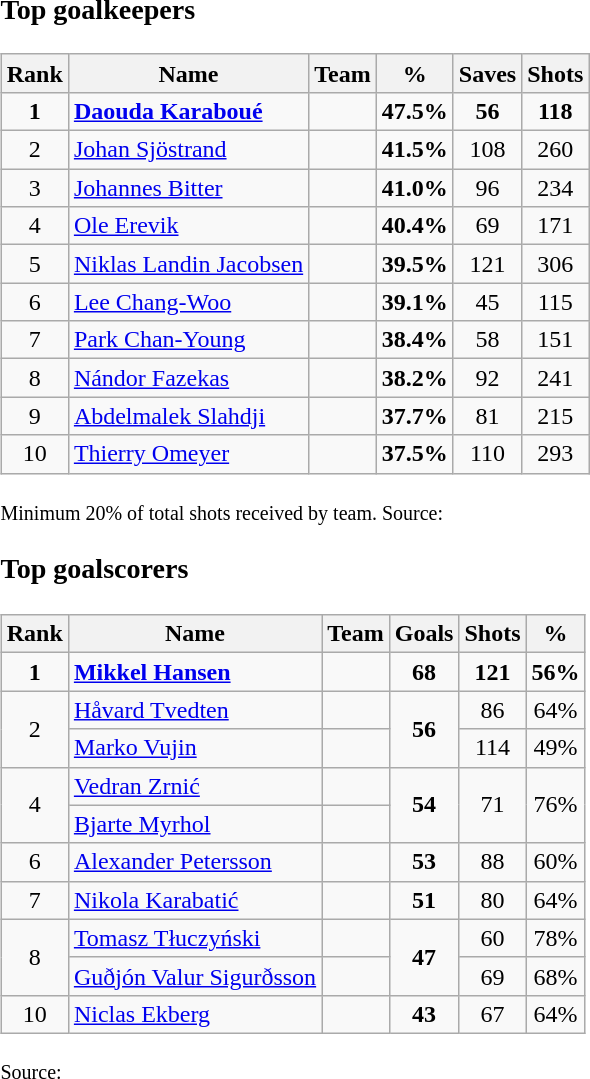<table>
<tr>
<td><br><h3>Top goalkeepers</h3><table class="wikitable" style="text-align:center;">
<tr>
<th>Rank</th>
<th>Name</th>
<th>Team</th>
<th>%</th>
<th>Saves</th>
<th>Shots</th>
</tr>
<tr>
<td><strong>1</strong></td>
<td style="text-align:left;"><strong><a href='#'>Daouda Karaboué</a></strong></td>
<td style="text-align:left;"><strong></strong></td>
<td><strong>47.5%</strong></td>
<td><strong>56</strong></td>
<td><strong>118</strong></td>
</tr>
<tr>
<td>2</td>
<td style="text-align:left;"><a href='#'>Johan Sjöstrand</a></td>
<td style="text-align:left;"></td>
<td><strong>41.5%</strong></td>
<td>108</td>
<td>260</td>
</tr>
<tr>
<td>3</td>
<td style="text-align:left;"><a href='#'>Johannes Bitter</a></td>
<td style="text-align:left;"></td>
<td><strong>41.0%</strong></td>
<td>96</td>
<td>234</td>
</tr>
<tr>
<td>4</td>
<td style="text-align:left;"><a href='#'>Ole Erevik</a></td>
<td style="text-align:left;"></td>
<td><strong>40.4%</strong></td>
<td>69</td>
<td>171</td>
</tr>
<tr>
<td>5</td>
<td style="text-align:left;"><a href='#'>Niklas Landin Jacobsen</a></td>
<td style="text-align:left;"></td>
<td><strong>39.5%</strong></td>
<td>121</td>
<td>306</td>
</tr>
<tr>
<td>6</td>
<td style="text-align:left;"><a href='#'>Lee Chang-Woo</a></td>
<td style="text-align:left;"></td>
<td><strong>39.1%</strong></td>
<td>45</td>
<td>115</td>
</tr>
<tr>
<td>7</td>
<td style="text-align:left;"><a href='#'>Park Chan-Young</a></td>
<td style="text-align:left;"></td>
<td><strong>38.4%</strong></td>
<td>58</td>
<td>151</td>
</tr>
<tr>
<td>8</td>
<td style="text-align:left;"><a href='#'>Nándor Fazekas</a></td>
<td style="text-align:left;"></td>
<td><strong>38.2%</strong></td>
<td>92</td>
<td>241</td>
</tr>
<tr>
<td>9</td>
<td style="text-align:left;"><a href='#'>Abdelmalek Slahdji</a></td>
<td style="text-align:left;"></td>
<td><strong>37.7%</strong></td>
<td>81</td>
<td>215</td>
</tr>
<tr>
<td>10</td>
<td style="text-align:left;"><a href='#'>Thierry Omeyer</a></td>
<td style="text-align:left;"></td>
<td><strong>37.5%</strong></td>
<td>110</td>
<td>293</td>
</tr>
</table>
<small>Minimum 20% of total shots received by team. Source: </small><h3>Top goalscorers</h3><table class="wikitable" style="text-align:center;">
<tr>
<th>Rank</th>
<th>Name</th>
<th>Team</th>
<th>Goals</th>
<th>Shots</th>
<th>%</th>
</tr>
<tr>
<td><strong>1</strong></td>
<td style="text-align:left;"><strong><a href='#'>Mikkel Hansen</a></strong></td>
<td style="text-align:left;"><strong></strong></td>
<td><strong>68</strong></td>
<td><strong>121</strong></td>
<td><strong>56%</strong></td>
</tr>
<tr>
<td rowspan=2>2</td>
<td style="text-align:left;"><a href='#'>Håvard Tvedten</a></td>
<td style="text-align:left;"></td>
<td rowspan=2><strong>56</strong></td>
<td>86</td>
<td>64%</td>
</tr>
<tr>
<td style="text-align:left;"><a href='#'>Marko Vujin</a></td>
<td style="text-align:left;"></td>
<td>114</td>
<td>49%</td>
</tr>
<tr>
<td rowspan=2>4</td>
<td style="text-align:left;"><a href='#'>Vedran Zrnić</a></td>
<td style="text-align:left;"></td>
<td rowspan=2><strong>54</strong></td>
<td rowspan=2>71</td>
<td rowspan=2>76%</td>
</tr>
<tr>
<td style="text-align:left;"><a href='#'>Bjarte Myrhol</a></td>
<td style="text-align:left;"></td>
</tr>
<tr>
<td>6</td>
<td style="text-align:left;"><a href='#'>Alexander Petersson</a></td>
<td style="text-align:left;"></td>
<td><strong>53</strong></td>
<td>88</td>
<td>60%</td>
</tr>
<tr>
<td>7</td>
<td style="text-align:left;"><a href='#'>Nikola Karabatić</a></td>
<td style="text-align:left;"></td>
<td><strong>51</strong></td>
<td>80</td>
<td>64%</td>
</tr>
<tr>
<td rowspan=2>8</td>
<td style="text-align:left;"><a href='#'>Tomasz Tłuczyński</a></td>
<td style="text-align:left;"></td>
<td rowspan=2><strong>47</strong></td>
<td>60</td>
<td>78%</td>
</tr>
<tr>
<td style="text-align:left;"><a href='#'>Guðjón Valur Sigurðsson</a></td>
<td style="text-align:left;"></td>
<td>69</td>
<td>68%</td>
</tr>
<tr>
<td>10</td>
<td style="text-align:left;"><a href='#'>Niclas Ekberg</a></td>
<td style="text-align:left;"></td>
<td><strong>43</strong></td>
<td>67</td>
<td>64%</td>
</tr>
</table>
<small>Source: </small></td>
</tr>
</table>
